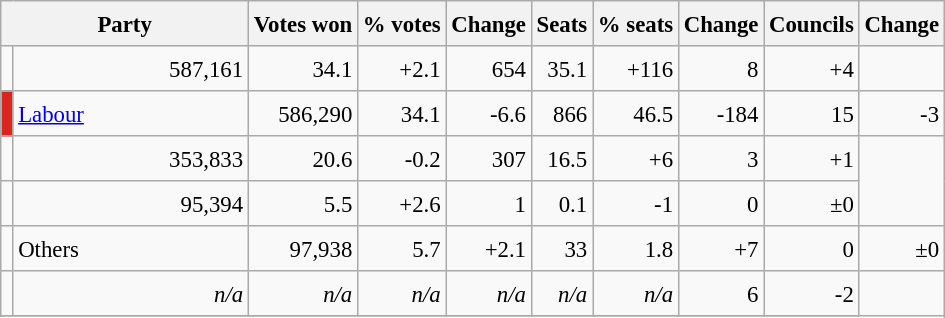<table class="wikitable" style="font-size:95%;line-height:23px">
<tr>
<th colspan="2">Party</th>
<th>Votes won</th>
<th>% votes</th>
<th>Change</th>
<th>Seats</th>
<th>% seats</th>
<th>Change</th>
<th>Councils</th>
<th>Change</th>
</tr>
<tr>
<td></td>
<td align="right">587,161</td>
<td align="right">34.1</td>
<td align="right">+2.1</td>
<td align="right">654</td>
<td align="right">35.1</td>
<td align="right">+116</td>
<td align="right">8</td>
<td align="right">+4</td>
</tr>
<tr>
<td width="1" bgcolor=DC241f></td>
<th style="text-align:left; font-weight:normal; background:#F9F9F9" colspan="1" width="150"><a href='#'>Labour</a></th>
<td align="right">586,290</td>
<td align="right">34.1</td>
<td align="right">-6.6</td>
<td align="right">866</td>
<td align="right">46.5</td>
<td align="right">-184</td>
<td align="right">15</td>
<td align="right">-3</td>
</tr>
<tr>
<td></td>
<td align="right">353,833</td>
<td align="right">20.6</td>
<td align="right">-0.2</td>
<td align="right">307</td>
<td align="right">16.5</td>
<td align="right">+6</td>
<td align="right">3</td>
<td align="right">+1</td>
</tr>
<tr>
<td></td>
<td align="right">95,394</td>
<td align="right">5.5</td>
<td align="right">+2.6</td>
<td align="right">1</td>
<td align="right">0.1</td>
<td align="right">-1</td>
<td align="right">0</td>
<td align="right">±0</td>
</tr>
<tr>
<td></td>
<td>Others</td>
<td align="right">97,938</td>
<td align="right">5.7</td>
<td align="right">+2.1</td>
<td align="right">33</td>
<td align="right">1.8</td>
<td align="right">+7</td>
<td align="right">0</td>
<td align="right">±0</td>
</tr>
<tr>
<td></td>
<td align="right"><em>n/a</em></td>
<td align="right"><em>n/a</em></td>
<td align="right"><em>n/a</em></td>
<td align="right"><em>n/a</em></td>
<td align="right"><em>n/a</em></td>
<td align="right"><em>n/a</em></td>
<td align="right">6</td>
<td align="right">-2</td>
</tr>
<tr>
</tr>
</table>
